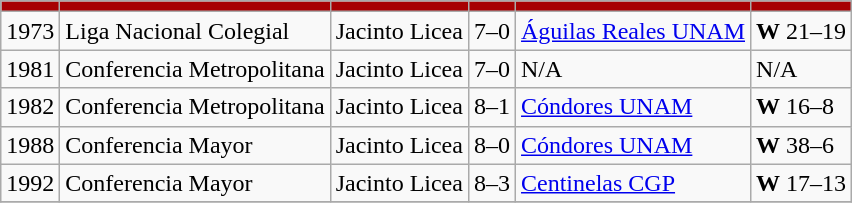<table class="wikitable">
<tr>
<th style=background:#A70103></th>
<th style=background:#A70103></th>
<th style=background:#A70103></th>
<th style=background:#A70103></th>
<th style=background:#A70103></th>
<th style=background:#A70103></th>
</tr>
<tr>
<td>1973</td>
<td>Liga Nacional Colegial</td>
<td>Jacinto Licea</td>
<td>7–0</td>
<td><a href='#'>Águilas Reales UNAM</a></td>
<td><strong>W</strong> 21–19</td>
</tr>
<tr>
<td>1981</td>
<td>Conferencia Metropolitana</td>
<td>Jacinto Licea</td>
<td>7–0</td>
<td>N/A</td>
<td>N/A</td>
</tr>
<tr>
<td>1982</td>
<td>Conferencia Metropolitana</td>
<td>Jacinto Licea</td>
<td>8–1</td>
<td><a href='#'>Cóndores UNAM</a></td>
<td><strong>W</strong> 16–8</td>
</tr>
<tr>
<td>1988</td>
<td>Conferencia Mayor</td>
<td>Jacinto Licea</td>
<td>8–0</td>
<td><a href='#'>Cóndores UNAM</a></td>
<td><strong>W</strong> 38–6</td>
</tr>
<tr>
<td>1992</td>
<td>Conferencia Mayor</td>
<td>Jacinto Licea</td>
<td>8–3</td>
<td><a href='#'>Centinelas CGP</a></td>
<td><strong>W</strong> 17–13</td>
</tr>
<tr>
</tr>
</table>
